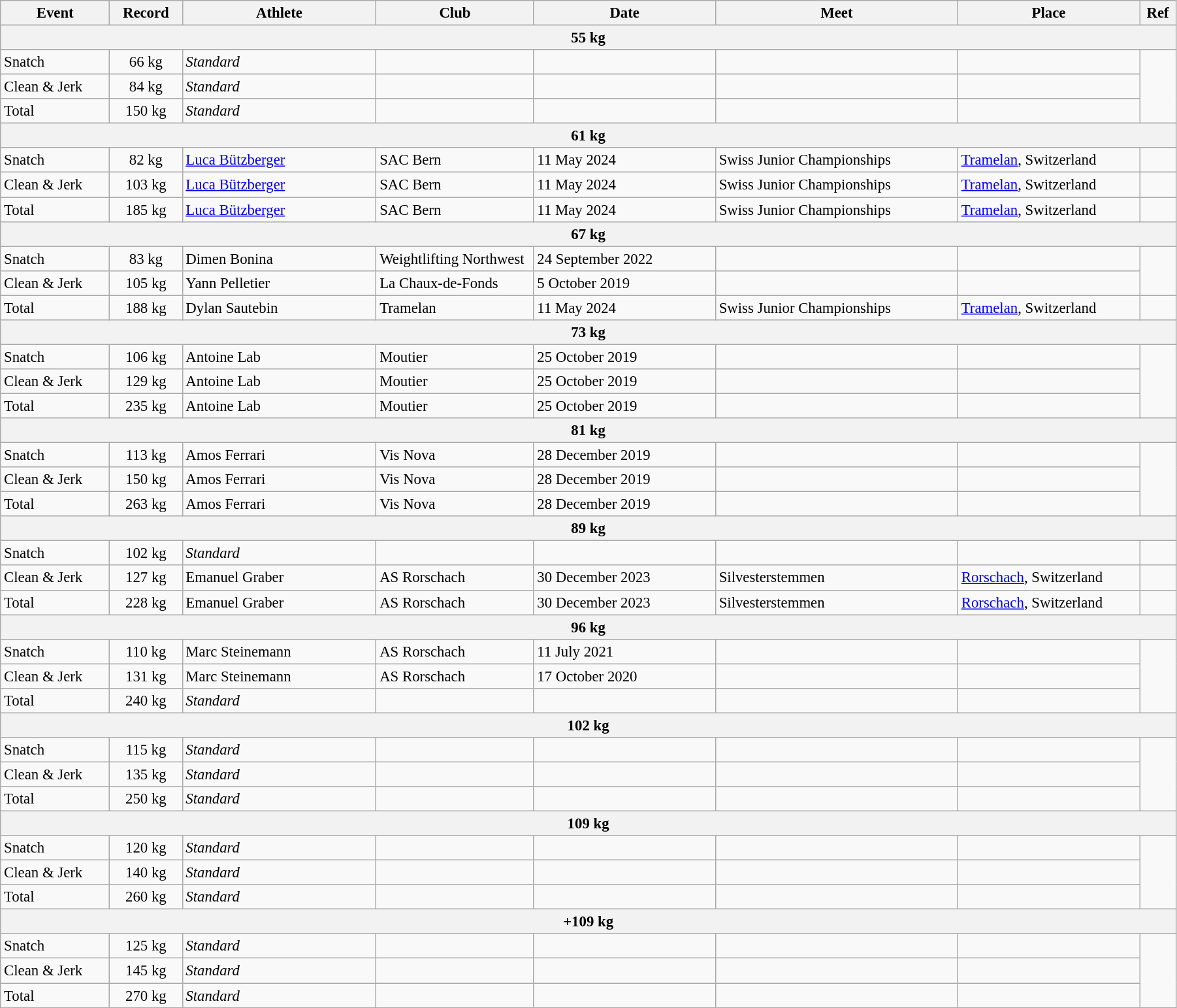<table class="wikitable" style="font-size:95%; width: 95%;">
<tr>
<th width=9%>Event</th>
<th width=6%>Record</th>
<th width=16%>Athlete</th>
<th width=13%>Club</th>
<th width=15%>Date</th>
<th width=20%>Meet</th>
<th width=15%>Place</th>
<th width=3%>Ref</th>
</tr>
<tr bgcolor="#DDDDDD">
<th colspan="8">55 kg</th>
</tr>
<tr>
<td>Snatch</td>
<td align="center">66 kg</td>
<td><em>Standard</em></td>
<td></td>
<td></td>
<td></td>
<td></td>
</tr>
<tr>
<td>Clean & Jerk</td>
<td align="center">84 kg</td>
<td><em>Standard</em></td>
<td></td>
<td></td>
<td></td>
<td></td>
</tr>
<tr>
<td>Total</td>
<td align="center">150 kg</td>
<td><em>Standard</em></td>
<td></td>
<td></td>
<td></td>
<td></td>
</tr>
<tr>
<th colspan="8">61 kg</th>
</tr>
<tr>
<td>Snatch</td>
<td align="center">82 kg</td>
<td><a href='#'>Luca Bützberger</a></td>
<td>SAC Bern</td>
<td>11 May 2024</td>
<td>Swiss Junior Championships</td>
<td><a href='#'>Tramelan</a>, Switzerland</td>
<td></td>
</tr>
<tr>
<td>Clean & Jerk</td>
<td align="center">103 kg</td>
<td><a href='#'>Luca Bützberger</a></td>
<td>SAC Bern</td>
<td>11 May 2024</td>
<td>Swiss Junior Championships</td>
<td><a href='#'>Tramelan</a>, Switzerland</td>
<td></td>
</tr>
<tr>
<td>Total</td>
<td align="center">185 kg</td>
<td><a href='#'>Luca Bützberger</a></td>
<td>SAC Bern</td>
<td>11 May 2024</td>
<td>Swiss Junior Championships</td>
<td><a href='#'>Tramelan</a>, Switzerland</td>
<td></td>
</tr>
<tr>
<th colspan="8">67 kg</th>
</tr>
<tr>
<td>Snatch</td>
<td align="center">83 kg</td>
<td>Dimen Bonina</td>
<td>Weightlifting Northwest</td>
<td>24 September 2022</td>
<td></td>
<td></td>
</tr>
<tr>
<td>Clean & Jerk</td>
<td align="center">105 kg</td>
<td>Yann Pelletier</td>
<td>La Chaux-de-Fonds</td>
<td>5 October 2019</td>
<td></td>
<td></td>
</tr>
<tr>
<td>Total</td>
<td align="center">188 kg</td>
<td>Dylan Sautebin</td>
<td>Tramelan</td>
<td>11 May 2024</td>
<td>Swiss Junior Championships</td>
<td><a href='#'>Tramelan</a>, Switzerland</td>
<td></td>
</tr>
<tr>
<th colspan="8">73 kg</th>
</tr>
<tr>
<td>Snatch</td>
<td align="center">106 kg</td>
<td>Antoine Lab</td>
<td>Moutier</td>
<td>25 October 2019</td>
<td></td>
<td></td>
</tr>
<tr>
<td>Clean & Jerk</td>
<td align="center">129 kg</td>
<td>Antoine Lab</td>
<td>Moutier</td>
<td>25 October 2019</td>
<td></td>
<td></td>
</tr>
<tr>
<td>Total</td>
<td align="center">235 kg</td>
<td>Antoine Lab</td>
<td>Moutier</td>
<td>25 October 2019</td>
<td></td>
<td></td>
</tr>
<tr>
<th colspan="8">81 kg</th>
</tr>
<tr>
<td>Snatch</td>
<td align="center">113 kg</td>
<td>Amos Ferrari</td>
<td>Vis Nova</td>
<td>28 December 2019</td>
<td></td>
<td></td>
</tr>
<tr>
<td>Clean & Jerk</td>
<td align="center">150 kg</td>
<td>Amos Ferrari</td>
<td>Vis Nova</td>
<td>28 December 2019</td>
<td></td>
<td></td>
</tr>
<tr>
<td>Total</td>
<td align="center">263 kg</td>
<td>Amos Ferrari</td>
<td>Vis Nova</td>
<td>28 December 2019</td>
<td></td>
<td></td>
</tr>
<tr>
<th colspan="8">89 kg</th>
</tr>
<tr>
<td>Snatch</td>
<td align="center">102 kg</td>
<td><em>Standard</em></td>
<td></td>
<td></td>
<td></td>
<td></td>
</tr>
<tr>
<td>Clean & Jerk</td>
<td align="center">127 kg</td>
<td>Emanuel Graber</td>
<td>AS Rorschach</td>
<td>30 December 2023</td>
<td>Silvesterstemmen</td>
<td><a href='#'>Rorschach</a>, Switzerland</td>
<td></td>
</tr>
<tr>
<td>Total</td>
<td align="center">228 kg</td>
<td>Emanuel Graber</td>
<td>AS Rorschach</td>
<td>30 December 2023</td>
<td>Silvesterstemmen</td>
<td><a href='#'>Rorschach</a>, Switzerland</td>
<td></td>
</tr>
<tr>
<th colspan="8">96 kg</th>
</tr>
<tr>
<td>Snatch</td>
<td align="center">110 kg</td>
<td>Marc Steinemann</td>
<td>AS Rorschach</td>
<td>11 July 2021</td>
<td></td>
<td></td>
</tr>
<tr>
<td>Clean & Jerk</td>
<td align="center">131 kg</td>
<td>Marc Steinemann</td>
<td>AS Rorschach</td>
<td>17 October 2020</td>
<td></td>
<td></td>
</tr>
<tr>
<td>Total</td>
<td align="center">240 kg</td>
<td><em>Standard</em></td>
<td></td>
<td></td>
<td></td>
<td></td>
</tr>
<tr>
<th colspan="8">102 kg</th>
</tr>
<tr>
<td>Snatch</td>
<td align="center">115 kg</td>
<td><em>Standard</em></td>
<td></td>
<td></td>
<td></td>
<td></td>
</tr>
<tr>
<td>Clean & Jerk</td>
<td align="center">135 kg</td>
<td><em>Standard</em></td>
<td></td>
<td></td>
<td></td>
<td></td>
</tr>
<tr>
<td>Total</td>
<td align="center">250 kg</td>
<td><em>Standard</em></td>
<td></td>
<td></td>
<td></td>
<td></td>
</tr>
<tr>
<th colspan="8">109 kg</th>
</tr>
<tr>
<td>Snatch</td>
<td align="center">120 kg</td>
<td><em>Standard</em></td>
<td></td>
<td></td>
<td></td>
<td></td>
</tr>
<tr>
<td>Clean & Jerk</td>
<td align="center">140 kg</td>
<td><em>Standard</em></td>
<td></td>
<td></td>
<td></td>
<td></td>
</tr>
<tr>
<td>Total</td>
<td align="center">260 kg</td>
<td><em>Standard</em></td>
<td></td>
<td></td>
<td></td>
<td></td>
</tr>
<tr>
<th colspan="8">+109 kg</th>
</tr>
<tr>
<td>Snatch</td>
<td align="center">125 kg</td>
<td><em>Standard</em></td>
<td></td>
<td></td>
<td></td>
<td></td>
</tr>
<tr>
<td>Clean & Jerk</td>
<td align="center">145 kg</td>
<td><em>Standard</em></td>
<td></td>
<td></td>
<td></td>
<td></td>
</tr>
<tr>
<td>Total</td>
<td align="center">270 kg</td>
<td><em>Standard</em></td>
<td></td>
<td></td>
<td></td>
<td></td>
</tr>
</table>
